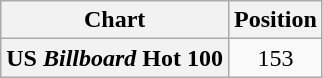<table class="wikitable plainrowheaders" style="text-align:center">
<tr>
<th>Chart</th>
<th>Position</th>
</tr>
<tr>
<th scope="row">US <em>Billboard</em> Hot 100</th>
<td>153</td>
</tr>
</table>
